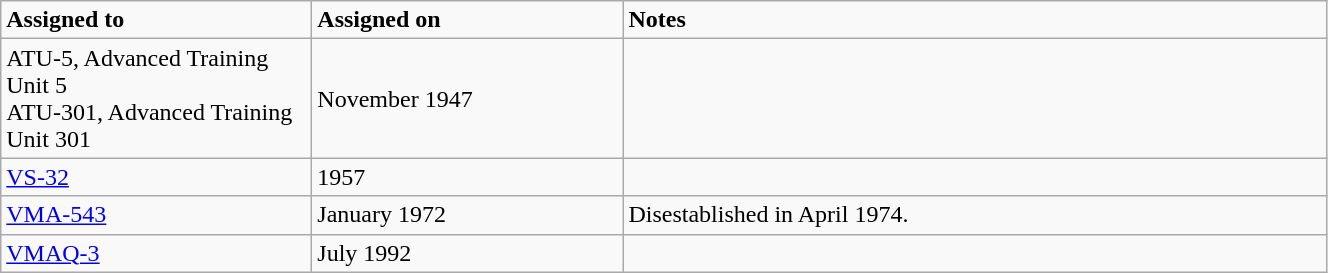<table class="wikitable" style="width: 70%;">
<tr>
<td style="width: 200px;"><strong>Assigned to</strong></td>
<td style="width: 200px;"><strong>Assigned on</strong></td>
<td><strong>Notes</strong></td>
</tr>
<tr>
<td>ATU-5, Advanced Training Unit 5<br>ATU-301, Advanced Training Unit 301</td>
<td>November 1947</td>
<td></td>
</tr>
<tr>
<td><a href='#'>VS-32</a></td>
<td>1957</td>
<td></td>
</tr>
<tr>
<td><a href='#'>VMA-543</a></td>
<td>January 1972</td>
<td>Disestablished in April 1974.</td>
</tr>
<tr>
<td><a href='#'>VMAQ-3</a></td>
<td>July 1992</td>
<td></td>
</tr>
</table>
